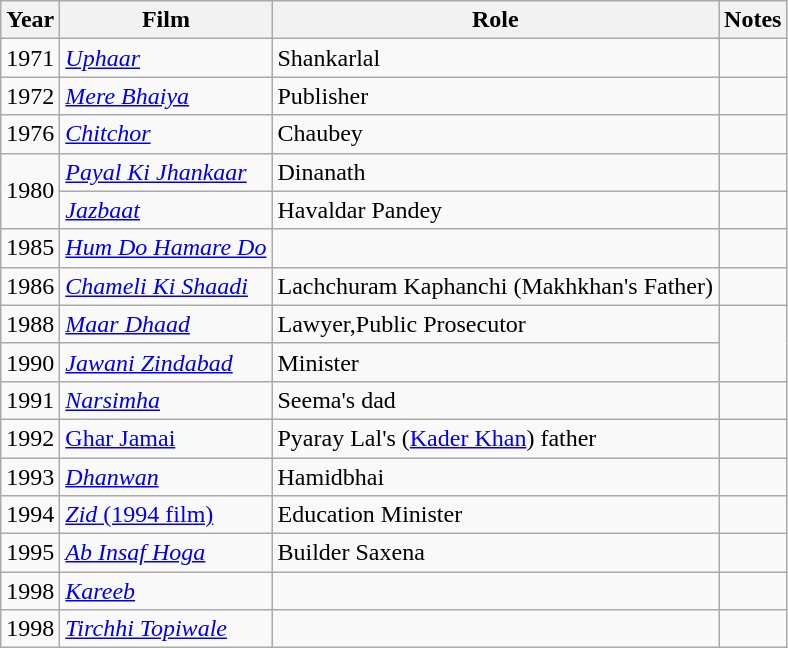<table class="wikitable sortable">
<tr>
<th>Year</th>
<th>Film</th>
<th>Role</th>
<th>Notes</th>
</tr>
<tr>
<td>1971</td>
<td><em><a href='#'>Uphaar</a></em></td>
<td>Shankarlal</td>
<td></td>
</tr>
<tr>
<td>1972</td>
<td><em><a href='#'>Mere Bhaiya</a></em></td>
<td>Publisher</td>
<td></td>
</tr>
<tr>
<td>1976</td>
<td><em><a href='#'>Chitchor</a></em></td>
<td>Chaubey</td>
<td></td>
</tr>
<tr>
<td Rowspan="2">1980</td>
<td><em><a href='#'>Payal Ki Jhankaar</a></em></td>
<td>Dinanath</td>
<td></td>
</tr>
<tr>
<td><em><a href='#'>Jazbaat</a></em></td>
<td>Havaldar Pandey</td>
<td></td>
</tr>
<tr>
<td>1985</td>
<td><em><a href='#'>Hum Do Hamare Do</a></em></td>
<td></td>
<td></td>
</tr>
<tr>
<td>1986</td>
<td><em><a href='#'>Chameli Ki Shaadi</a></em></td>
<td>Lachchuram Kaphanchi (Makhkhan's Father)</td>
<td></td>
</tr>
<tr>
<td>1988</td>
<td><em><a href='#'>Maar Dhaad</a></em></td>
<td>Lawyer,Public Prosecutor</td>
</tr>
<tr>
<td>1990</td>
<td><em><a href='#'>Jawani Zindabad</a></em></td>
<td>Minister</td>
</tr>
<tr>
<td>1991</td>
<td><em><a href='#'>Narsimha</a></em></td>
<td>Seema's dad</td>
<td></td>
</tr>
<tr>
<td>1992</td>
<td><em><a href='#'></em>Ghar Jamai<em></a></em></td>
<td>Pyaray Lal's (<a href='#'>Kader Khan</a>) father</td>
<td></td>
</tr>
<tr>
<td>1993</td>
<td><em><a href='#'>Dhanwan</a></em></td>
<td>Hamidbhai</td>
<td></td>
</tr>
<tr>
<td>1994</td>
<td><a href='#'><em>Zid</em> (1994 film)</a></td>
<td>Education Minister</td>
<td></td>
</tr>
<tr>
<td>1995</td>
<td><em><a href='#'>Ab Insaf Hoga</a></em></td>
<td>Builder Saxena</td>
<td></td>
</tr>
<tr>
<td>1998</td>
<td><em><a href='#'>Kareeb</a></em></td>
<td></td>
<td></td>
</tr>
<tr>
<td>1998</td>
<td><em><a href='#'>Tirchhi Topiwale</a></em></td>
<td></td>
<td></td>
</tr>
</table>
